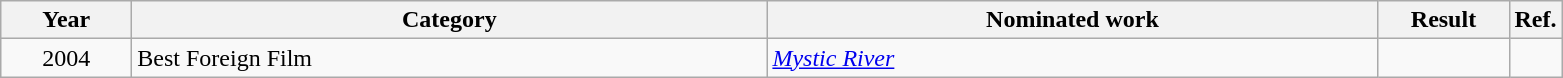<table class=wikitable>
<tr>
<th scope="col" style="width:5em;">Year</th>
<th scope="col" style="width:26em;">Category</th>
<th scope="col" style="width:25em;">Nominated work</th>
<th scope="col" style="width:5em;">Result</th>
<th>Ref.</th>
</tr>
<tr>
<td style="text-align:center;">2004</td>
<td>Best Foreign Film</td>
<td><em><a href='#'>Mystic River</a></em></td>
<td></td>
<td></td>
</tr>
</table>
